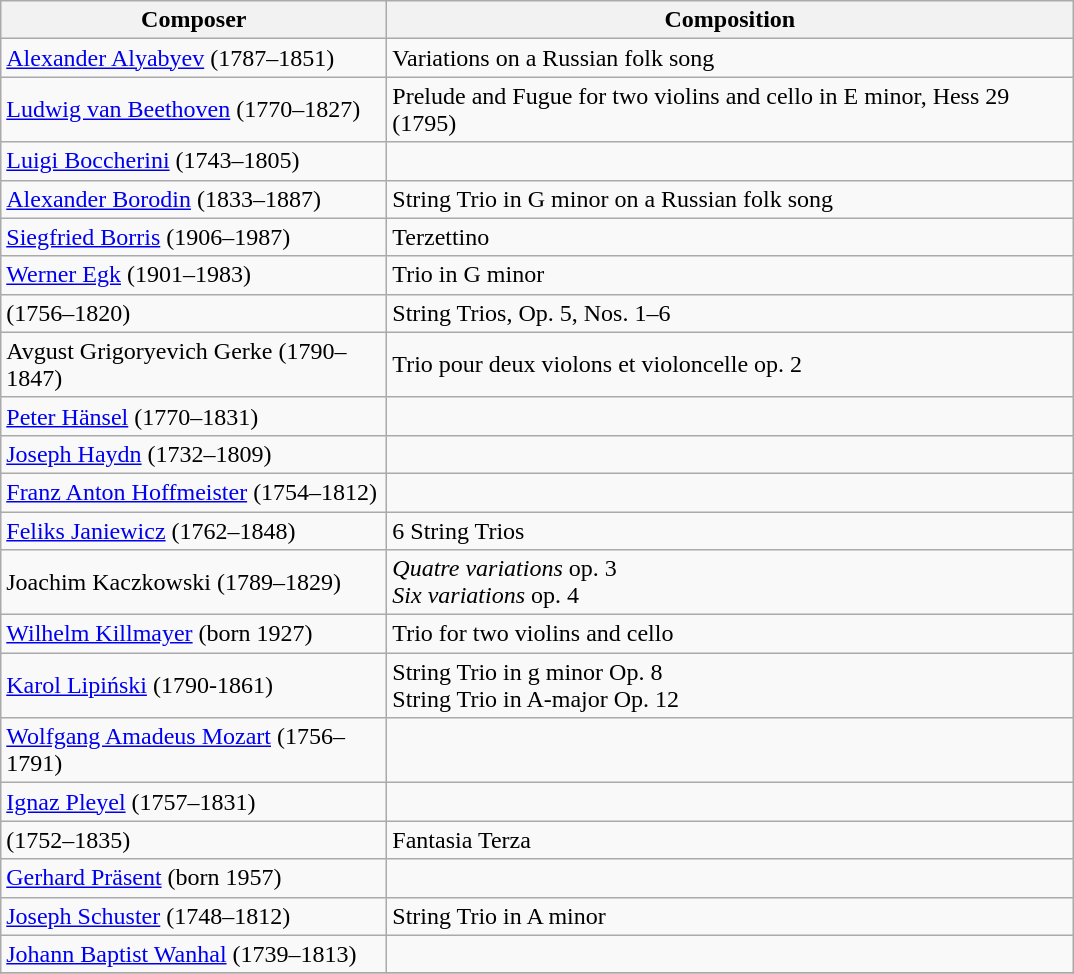<table class="wikitable">
<tr>
<th scope="col" width="250">Composer</th>
<th scope="col" width="450">Composition</th>
</tr>
<tr valign="top">
<td><a href='#'>Alexander Alyabyev</a> (1787–1851)</td>
<td>Variations on a Russian folk song</td>
</tr>
<tr>
<td><a href='#'>Ludwig van Beethoven</a> (1770–1827)</td>
<td>Prelude and Fugue for two violins and cello in E minor, Hess 29 (1795)</td>
</tr>
<tr>
<td><a href='#'>Luigi Boccherini</a> (1743–1805)</td>
<td></td>
</tr>
<tr>
<td><a href='#'>Alexander Borodin</a> (1833–1887)</td>
<td>String Trio in G minor on a Russian folk song</td>
</tr>
<tr>
<td><a href='#'>Siegfried Borris</a> (1906–1987)</td>
<td>Terzettino</td>
</tr>
<tr>
<td><a href='#'>Werner Egk</a> (1901–1983)</td>
<td>Trio in G minor</td>
</tr>
<tr>
<td> (1756–1820)</td>
<td>String Trios, Op. 5, Nos. 1–6</td>
</tr>
<tr>
<td>Avgust Grigoryevich Gerke (1790–1847)</td>
<td>Trio pour deux violons et violoncelle op. 2</td>
</tr>
<tr valign="top">
<td><a href='#'>Peter Hänsel</a> (1770–1831)</td>
<td></td>
</tr>
<tr valign="top">
<td><a href='#'>Joseph Haydn</a> (1732–1809)</td>
<td></td>
</tr>
<tr valign="top">
<td><a href='#'>Franz Anton Hoffmeister</a> (1754–1812)</td>
<td></td>
</tr>
<tr>
<td><a href='#'>Feliks Janiewicz</a> (1762–1848)</td>
<td>6 String Trios</td>
</tr>
<tr>
<td>Joachim Kaczkowski (1789–1829)</td>
<td><em>Quatre variations</em> op. 3<br><em>Six variations</em> op. 4</td>
</tr>
<tr>
<td><a href='#'>Wilhelm Killmayer</a> (born 1927)</td>
<td>Trio for two violins and cello</td>
</tr>
<tr>
<td><a href='#'>Karol Lipiński</a> (1790-1861)</td>
<td>String Trio in g minor Op. 8<br>String Trio in A-major Op. 12</td>
</tr>
<tr>
<td><a href='#'>Wolfgang Amadeus Mozart</a> (1756–1791)</td>
<td></td>
</tr>
<tr>
<td><a href='#'>Ignaz Pleyel</a> (1757–1831)</td>
<td></td>
</tr>
<tr>
<td> (1752–1835)</td>
<td>Fantasia Terza</td>
</tr>
<tr>
<td><a href='#'>Gerhard Präsent</a> (born 1957)</td>
<td></td>
</tr>
<tr valign="top">
<td><a href='#'>Joseph Schuster</a> (1748–1812)</td>
<td>String Trio in A minor</td>
</tr>
<tr valign="top">
<td><a href='#'>Johann Baptist Wanhal</a> (1739–1813)</td>
<td></td>
</tr>
<tr>
</tr>
</table>
